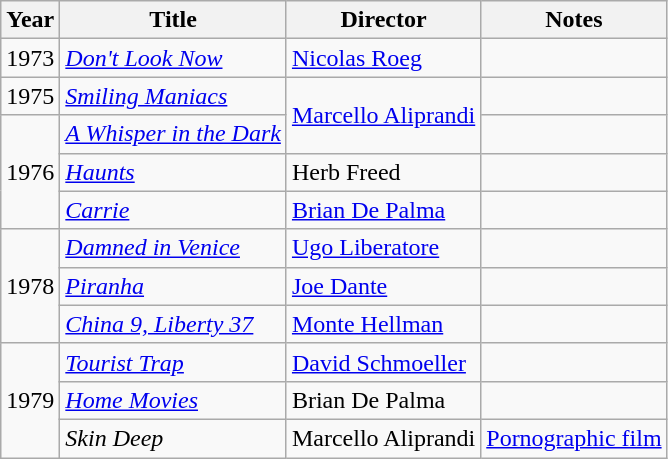<table class="wikitable sortable">
<tr>
<th>Year</th>
<th>Title</th>
<th>Director</th>
<th>Notes</th>
</tr>
<tr>
<td>1973</td>
<td><em><a href='#'>Don't Look Now</a></em></td>
<td><a href='#'>Nicolas Roeg</a></td>
<td></td>
</tr>
<tr>
<td>1975</td>
<td><em><a href='#'>Smiling Maniacs</a></em><br></td>
<td rowspan="2"><a href='#'>Marcello Aliprandi</a></td>
<td></td>
</tr>
<tr>
<td rowspan="3">1976</td>
<td><em><a href='#'>A Whisper in the Dark</a></em><br></td>
<td></td>
</tr>
<tr>
<td><a href='#'><em>Haunts</em></a></td>
<td>Herb Freed</td>
<td></td>
</tr>
<tr>
<td><em><a href='#'>Carrie</a></em></td>
<td><a href='#'>Brian De Palma</a></td>
<td></td>
</tr>
<tr>
<td rowspan="3">1978</td>
<td><em><a href='#'>Damned in Venice</a></em><br></td>
<td><a href='#'>Ugo Liberatore</a></td>
<td></td>
</tr>
<tr>
<td><em><a href='#'>Piranha</a></em></td>
<td><a href='#'>Joe Dante</a></td>
<td></td>
</tr>
<tr>
<td><em><a href='#'>China 9, Liberty 37</a></em></td>
<td><a href='#'>Monte Hellman</a></td>
<td></td>
</tr>
<tr>
<td rowspan="3">1979</td>
<td><em><a href='#'>Tourist Trap</a></em></td>
<td><a href='#'>David Schmoeller</a></td>
<td></td>
</tr>
<tr>
<td><em><a href='#'>Home Movies</a></em></td>
<td>Brian De Palma</td>
<td></td>
</tr>
<tr>
<td><em>Skin Deep</em><br></td>
<td>Marcello Aliprandi</td>
<td><a href='#'>Pornographic film</a></td>
</tr>
</table>
